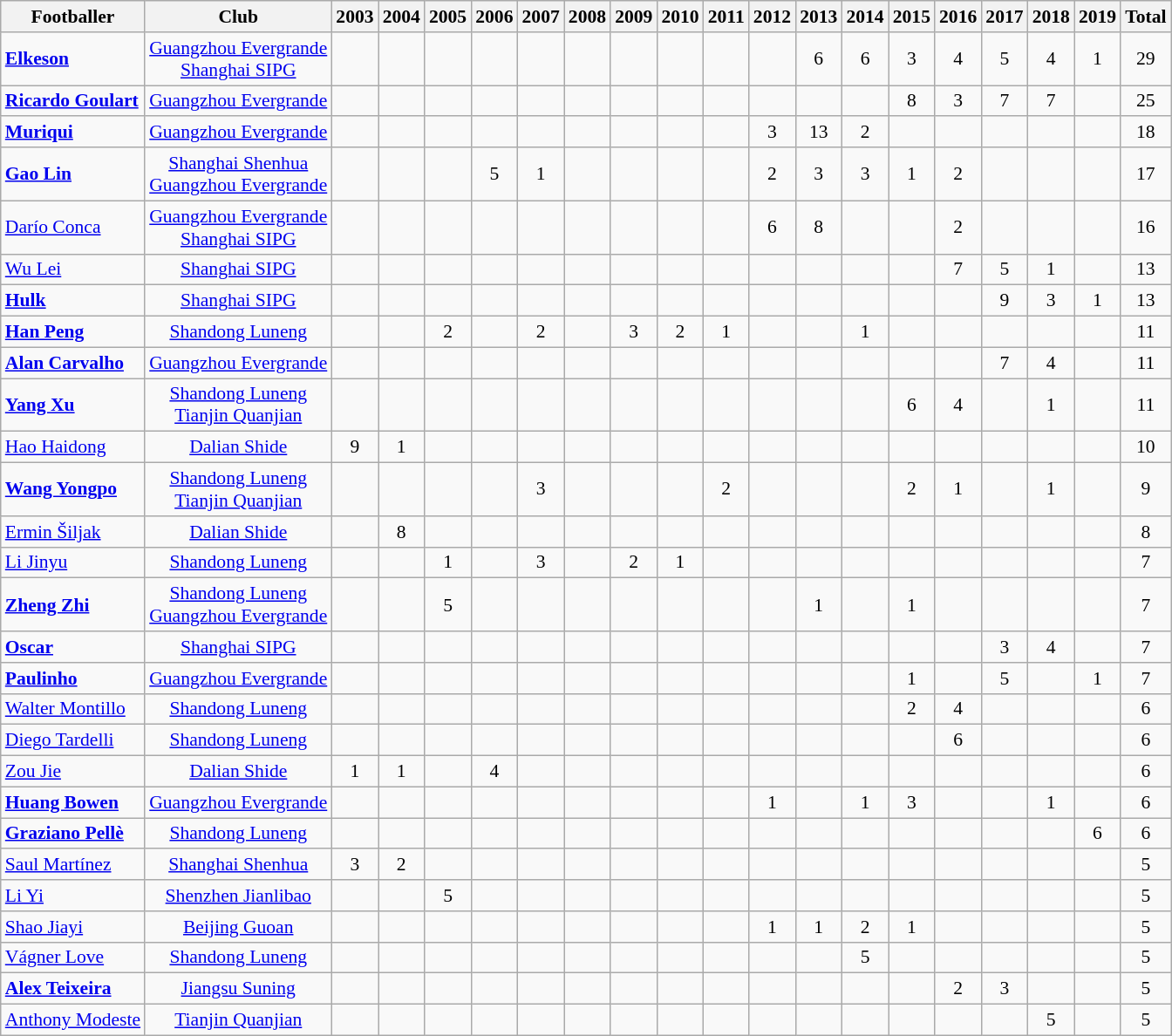<table class="wikitable" style="text-align: center; font-size: 90%">
<tr>
<th><strong>Footballer</strong></th>
<th><strong>Club</strong></th>
<th><strong>2003</strong></th>
<th><strong>2004</strong></th>
<th><strong>2005</strong></th>
<th><strong>2006</strong></th>
<th><strong>2007</strong></th>
<th><strong>2008</strong></th>
<th><strong>2009</strong></th>
<th><strong>2010</strong></th>
<th><strong>2011</strong></th>
<th><strong>2012</strong></th>
<th><strong>2013</strong></th>
<th><strong>2014</strong></th>
<th><strong>2015</strong></th>
<th><strong>2016</strong></th>
<th><strong>2017</strong></th>
<th><strong>2018</strong></th>
<th><strong>2019</strong></th>
<th><strong>Total</strong></th>
</tr>
<tr>
<td align=left> <strong><a href='#'>Elkeson</a></strong></td>
<td><a href='#'>Guangzhou Evergrande</a> <br> <a href='#'>Shanghai SIPG</a></td>
<td></td>
<td></td>
<td></td>
<td></td>
<td></td>
<td></td>
<td></td>
<td></td>
<td></td>
<td></td>
<td>6</td>
<td>6</td>
<td>3</td>
<td>4</td>
<td>5</td>
<td>4</td>
<td>1</td>
<td> 29</td>
</tr>
<tr>
<td align=left> <strong><a href='#'>Ricardo Goulart</a></strong></td>
<td><a href='#'>Guangzhou Evergrande</a></td>
<td></td>
<td></td>
<td></td>
<td></td>
<td></td>
<td></td>
<td></td>
<td></td>
<td></td>
<td></td>
<td></td>
<td></td>
<td>8</td>
<td>3</td>
<td>7</td>
<td>7</td>
<td></td>
<td> 25</td>
</tr>
<tr>
<td align=left> <strong><a href='#'>Muriqui</a></strong></td>
<td><a href='#'>Guangzhou Evergrande</a></td>
<td></td>
<td></td>
<td></td>
<td></td>
<td></td>
<td></td>
<td></td>
<td></td>
<td></td>
<td>3</td>
<td>13</td>
<td>2</td>
<td></td>
<td></td>
<td></td>
<td></td>
<td></td>
<td> 18</td>
</tr>
<tr>
<td align=left> <strong><a href='#'>Gao Lin</a></strong></td>
<td><a href='#'>Shanghai Shenhua</a> <br> <a href='#'>Guangzhou Evergrande</a></td>
<td></td>
<td></td>
<td></td>
<td>5</td>
<td>1</td>
<td></td>
<td></td>
<td></td>
<td></td>
<td>2</td>
<td>3</td>
<td>3</td>
<td>1</td>
<td>2</td>
<td></td>
<td></td>
<td></td>
<td> 17</td>
</tr>
<tr>
<td align=left> <a href='#'>Darío Conca</a></td>
<td><a href='#'>Guangzhou Evergrande</a> <br> <a href='#'>Shanghai SIPG</a></td>
<td></td>
<td></td>
<td></td>
<td></td>
<td></td>
<td></td>
<td></td>
<td></td>
<td></td>
<td>6</td>
<td>8</td>
<td></td>
<td></td>
<td>2</td>
<td></td>
<td></td>
<td></td>
<td> 16</td>
</tr>
<tr>
<td align=left> <a href='#'>Wu Lei</a></td>
<td><a href='#'>Shanghai SIPG</a></td>
<td></td>
<td></td>
<td></td>
<td></td>
<td></td>
<td></td>
<td></td>
<td></td>
<td></td>
<td></td>
<td></td>
<td></td>
<td></td>
<td>7</td>
<td>5</td>
<td>1</td>
<td></td>
<td> 13</td>
</tr>
<tr>
<td align=left> <strong><a href='#'>Hulk</a></strong></td>
<td><a href='#'>Shanghai SIPG</a></td>
<td></td>
<td></td>
<td></td>
<td></td>
<td></td>
<td></td>
<td></td>
<td></td>
<td></td>
<td></td>
<td></td>
<td></td>
<td></td>
<td></td>
<td>9</td>
<td>3</td>
<td>1</td>
<td> 13</td>
</tr>
<tr>
<td align=left> <strong><a href='#'>Han Peng</a></strong></td>
<td><a href='#'>Shandong Luneng</a></td>
<td></td>
<td></td>
<td>2</td>
<td></td>
<td>2</td>
<td></td>
<td>3</td>
<td>2</td>
<td>1</td>
<td></td>
<td></td>
<td>1</td>
<td></td>
<td></td>
<td></td>
<td></td>
<td></td>
<td> 11</td>
</tr>
<tr>
<td align=left> <strong><a href='#'>Alan Carvalho</a></strong></td>
<td><a href='#'>Guangzhou Evergrande</a></td>
<td></td>
<td></td>
<td></td>
<td></td>
<td></td>
<td></td>
<td></td>
<td></td>
<td></td>
<td></td>
<td></td>
<td></td>
<td></td>
<td></td>
<td>7</td>
<td>4</td>
<td></td>
<td> 11</td>
</tr>
<tr>
<td align=left> <strong><a href='#'>Yang Xu</a></strong></td>
<td><a href='#'>Shandong Luneng</a><br> <a href='#'>Tianjin Quanjian</a></td>
<td></td>
<td></td>
<td></td>
<td></td>
<td></td>
<td></td>
<td></td>
<td></td>
<td></td>
<td></td>
<td></td>
<td></td>
<td>6</td>
<td>4</td>
<td></td>
<td>1</td>
<td></td>
<td> 11</td>
</tr>
<tr>
<td align=left> <a href='#'>Hao Haidong</a></td>
<td><a href='#'>Dalian Shide</a></td>
<td>9</td>
<td>1</td>
<td></td>
<td></td>
<td></td>
<td></td>
<td></td>
<td></td>
<td></td>
<td></td>
<td></td>
<td></td>
<td></td>
<td></td>
<td></td>
<td></td>
<td></td>
<td> 10</td>
</tr>
<tr>
<td align=left> <strong><a href='#'>Wang Yongpo</a></strong></td>
<td><a href='#'>Shandong Luneng</a><br> <a href='#'>Tianjin Quanjian</a></td>
<td></td>
<td></td>
<td></td>
<td></td>
<td>3</td>
<td></td>
<td></td>
<td></td>
<td>2</td>
<td></td>
<td></td>
<td></td>
<td>2</td>
<td>1</td>
<td></td>
<td>1</td>
<td></td>
<td> 9</td>
</tr>
<tr>
<td align=left> <a href='#'>Ermin Šiljak</a></td>
<td><a href='#'>Dalian Shide</a></td>
<td></td>
<td>8</td>
<td></td>
<td></td>
<td></td>
<td></td>
<td></td>
<td></td>
<td></td>
<td></td>
<td></td>
<td></td>
<td></td>
<td></td>
<td></td>
<td></td>
<td></td>
<td> 8</td>
</tr>
<tr>
<td align=left> <a href='#'>Li Jinyu</a></td>
<td><a href='#'>Shandong Luneng</a></td>
<td></td>
<td></td>
<td>1</td>
<td></td>
<td>3</td>
<td></td>
<td>2</td>
<td>1</td>
<td></td>
<td></td>
<td></td>
<td></td>
<td></td>
<td></td>
<td></td>
<td></td>
<td></td>
<td> 7</td>
</tr>
<tr>
<td align=left> <strong><a href='#'>Zheng Zhi</a></strong></td>
<td><a href='#'>Shandong Luneng</a><br> <a href='#'>Guangzhou Evergrande</a></td>
<td></td>
<td></td>
<td>5</td>
<td></td>
<td></td>
<td></td>
<td></td>
<td></td>
<td></td>
<td></td>
<td>1</td>
<td></td>
<td>1</td>
<td></td>
<td></td>
<td></td>
<td></td>
<td> 7</td>
</tr>
<tr>
<td align=left> <strong><a href='#'>Oscar</a></strong></td>
<td><a href='#'>Shanghai SIPG</a></td>
<td></td>
<td></td>
<td></td>
<td></td>
<td></td>
<td></td>
<td></td>
<td></td>
<td></td>
<td></td>
<td></td>
<td></td>
<td></td>
<td></td>
<td>3</td>
<td>4</td>
<td></td>
<td> 7</td>
</tr>
<tr>
<td align=left> <strong><a href='#'>Paulinho</a></strong></td>
<td><a href='#'>Guangzhou Evergrande</a></td>
<td></td>
<td></td>
<td></td>
<td></td>
<td></td>
<td></td>
<td></td>
<td></td>
<td></td>
<td></td>
<td></td>
<td></td>
<td>1</td>
<td></td>
<td>5</td>
<td></td>
<td>1</td>
<td> 7</td>
</tr>
<tr>
<td align=left> <a href='#'>Walter Montillo</a></td>
<td><a href='#'>Shandong Luneng</a></td>
<td></td>
<td></td>
<td></td>
<td></td>
<td></td>
<td></td>
<td></td>
<td></td>
<td></td>
<td></td>
<td></td>
<td></td>
<td>2</td>
<td>4</td>
<td></td>
<td></td>
<td></td>
<td> 6</td>
</tr>
<tr>
<td align=left> <a href='#'>Diego Tardelli</a></td>
<td><a href='#'>Shandong Luneng</a></td>
<td></td>
<td></td>
<td></td>
<td></td>
<td></td>
<td></td>
<td></td>
<td></td>
<td></td>
<td></td>
<td></td>
<td></td>
<td></td>
<td>6</td>
<td></td>
<td></td>
<td></td>
<td> 6</td>
</tr>
<tr>
<td align=left> <a href='#'>Zou Jie</a></td>
<td><a href='#'>Dalian Shide</a></td>
<td>1</td>
<td>1</td>
<td></td>
<td>4</td>
<td></td>
<td></td>
<td></td>
<td></td>
<td></td>
<td></td>
<td></td>
<td></td>
<td></td>
<td></td>
<td></td>
<td></td>
<td></td>
<td> 6</td>
</tr>
<tr>
<td align=left> <strong><a href='#'>Huang Bowen</a></strong></td>
<td><a href='#'>Guangzhou Evergrande</a></td>
<td></td>
<td></td>
<td></td>
<td></td>
<td></td>
<td></td>
<td></td>
<td></td>
<td></td>
<td>1</td>
<td></td>
<td>1</td>
<td>3</td>
<td></td>
<td></td>
<td>1</td>
<td></td>
<td> 6</td>
</tr>
<tr>
<td align=left> <strong><a href='#'>Graziano Pellè</a></strong></td>
<td><a href='#'>Shandong Luneng</a></td>
<td></td>
<td></td>
<td></td>
<td></td>
<td></td>
<td></td>
<td></td>
<td></td>
<td></td>
<td></td>
<td></td>
<td></td>
<td></td>
<td></td>
<td></td>
<td></td>
<td>6</td>
<td> 6</td>
</tr>
<tr>
<td align=left> <a href='#'>Saul Martínez</a></td>
<td><a href='#'>Shanghai Shenhua</a></td>
<td>3</td>
<td>2</td>
<td></td>
<td></td>
<td></td>
<td></td>
<td></td>
<td></td>
<td></td>
<td></td>
<td></td>
<td></td>
<td></td>
<td></td>
<td></td>
<td></td>
<td></td>
<td> 5</td>
</tr>
<tr>
<td align=left> <a href='#'>Li Yi</a></td>
<td><a href='#'>Shenzhen Jianlibao</a></td>
<td></td>
<td></td>
<td>5</td>
<td></td>
<td></td>
<td></td>
<td></td>
<td></td>
<td></td>
<td></td>
<td></td>
<td></td>
<td></td>
<td></td>
<td></td>
<td></td>
<td></td>
<td> 5</td>
</tr>
<tr>
<td align=left> <a href='#'>Shao Jiayi</a></td>
<td><a href='#'>Beijing Guoan</a></td>
<td></td>
<td></td>
<td></td>
<td></td>
<td></td>
<td></td>
<td></td>
<td></td>
<td></td>
<td>1</td>
<td>1</td>
<td>2</td>
<td>1</td>
<td></td>
<td></td>
<td></td>
<td></td>
<td> 5</td>
</tr>
<tr>
<td align=left> <a href='#'>Vágner Love</a></td>
<td><a href='#'>Shandong Luneng</a></td>
<td></td>
<td></td>
<td></td>
<td></td>
<td></td>
<td></td>
<td></td>
<td></td>
<td></td>
<td></td>
<td></td>
<td>5</td>
<td></td>
<td></td>
<td></td>
<td></td>
<td></td>
<td> 5</td>
</tr>
<tr>
<td align=left> <strong><a href='#'>Alex Teixeira</a></strong></td>
<td><a href='#'>Jiangsu Suning</a></td>
<td></td>
<td></td>
<td></td>
<td></td>
<td></td>
<td></td>
<td></td>
<td></td>
<td></td>
<td></td>
<td></td>
<td></td>
<td></td>
<td>2</td>
<td>3</td>
<td></td>
<td></td>
<td> 5</td>
</tr>
<tr>
<td align=left> <a href='#'>Anthony Modeste</a></td>
<td><a href='#'>Tianjin Quanjian</a></td>
<td></td>
<td></td>
<td></td>
<td></td>
<td></td>
<td></td>
<td></td>
<td></td>
<td></td>
<td></td>
<td></td>
<td></td>
<td></td>
<td></td>
<td></td>
<td>5</td>
<td></td>
<td> 5</td>
</tr>
</table>
